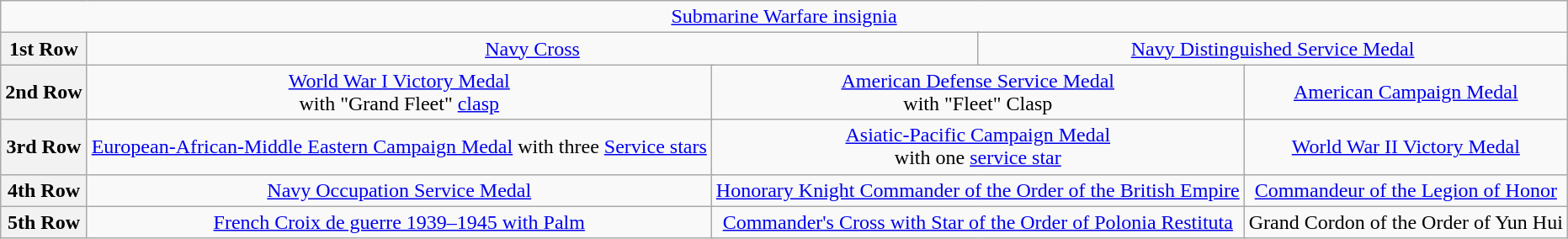<table class="wikitable">
<tr>
<td colspan="14" align="center"><a href='#'>Submarine Warfare insignia</a></td>
</tr>
<tr>
<th>1st Row</th>
<td colspan="6" align="center"><a href='#'>Navy Cross</a></td>
<td colspan="8" align="center"><a href='#'>Navy Distinguished Service Medal</a></td>
</tr>
<tr>
<th>2nd Row</th>
<td colspan="4" align="center"><a href='#'>World War I Victory Medal</a> <br>with "Grand Fleet" <a href='#'>clasp</a></td>
<td colspan="4" align="center"><a href='#'>American Defense Service Medal</a> <br>with "Fleet" Clasp</td>
<td colspan="4" align="center"><a href='#'>American Campaign Medal</a></td>
</tr>
<tr>
<th>3rd Row</th>
<td colspan="4" align="center"><a href='#'>European-African-Middle Eastern Campaign Medal</a> with three <a href='#'>Service stars</a></td>
<td colspan="4" align="center"><a href='#'>Asiatic-Pacific Campaign Medal</a> <br>with one <a href='#'>service star</a></td>
<td colspan="4" align="center"><a href='#'>World War II Victory Medal</a></td>
</tr>
<tr>
<th>4th Row</th>
<td colspan="4" align="center"><a href='#'>Navy Occupation Service Medal</a></td>
<td colspan="4" align="center"><a href='#'>Honorary Knight Commander of the Order of the British Empire</a></td>
<td colspan="4" align="center"><a href='#'>Commandeur of the Legion of Honor</a></td>
</tr>
<tr>
<th>5th Row</th>
<td colspan="4" align="center"><a href='#'>French Croix de guerre 1939–1945 with Palm</a></td>
<td colspan="4" align="center"><a href='#'>Commander's Cross with Star of the Order of Polonia Restituta</a></td>
<td colspan="4" align="center">Grand Cordon of the Order of Yun Hui</td>
</tr>
</table>
